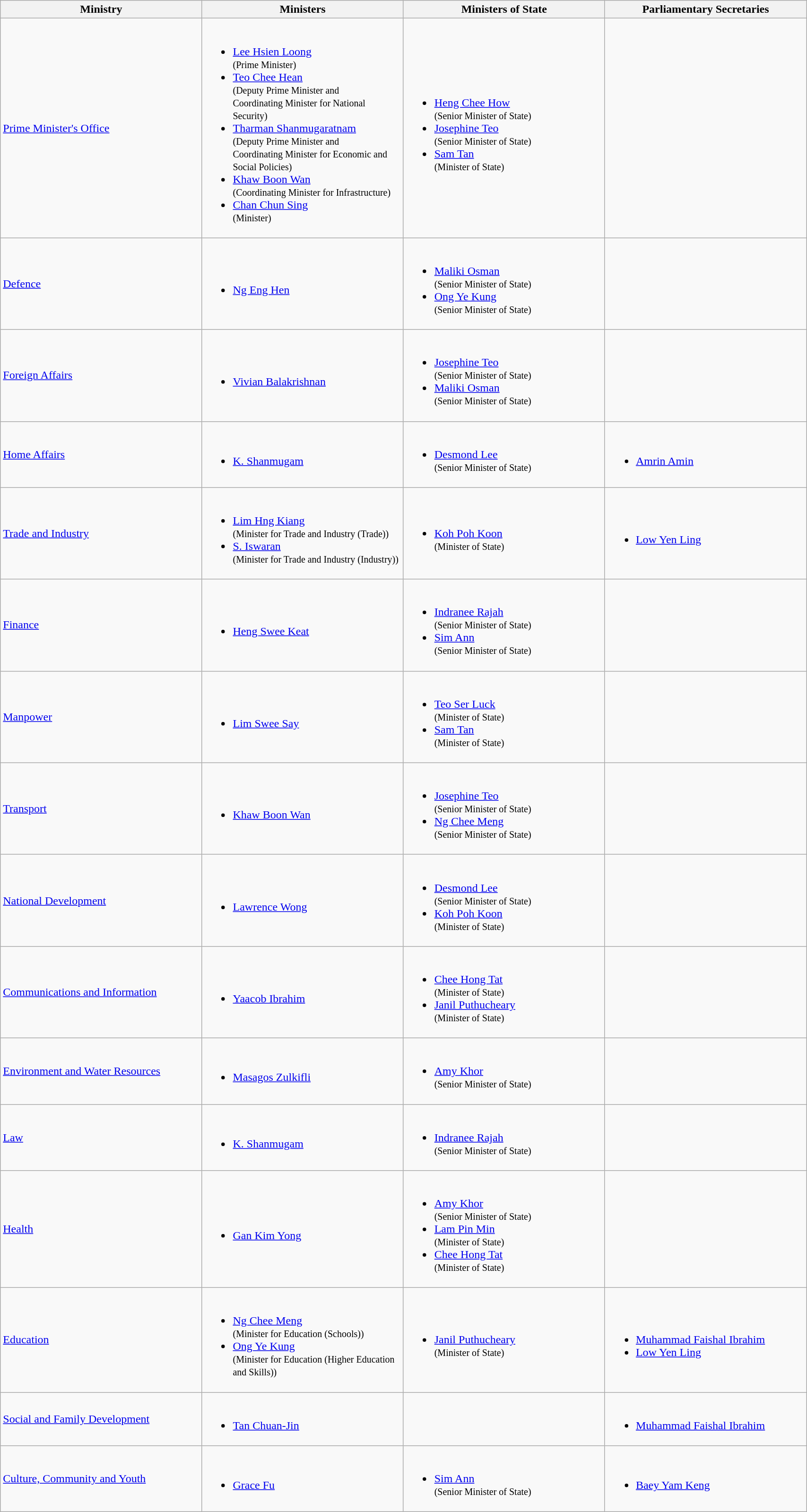<table class="wikitable" style="width:90%">
<tr>
<th width= 25%>Ministry</th>
<th width= 25%>Ministers</th>
<th width= 25%>Ministers of State</th>
<th width= 25%>Parliamentary Secretaries</th>
</tr>
<tr>
<td><a href='#'>Prime Minister's Office</a></td>
<td><br><ul><li><a href='#'>Lee Hsien Loong</a><br><small>(Prime Minister)</small></li><li><a href='#'>Teo Chee Hean</a><br><small>(Deputy Prime Minister and <br>Coordinating Minister for National Security)</small></li><li><a href='#'>Tharman Shanmugaratnam</a><br><small>(Deputy Prime Minister and<br>Coordinating Minister for Economic and Social Policies)</small></li><li><a href='#'>Khaw Boon Wan</a><br><small>(Coordinating Minister for Infrastructure)</small></li><li><a href='#'>Chan Chun Sing</a><br><small>(Minister)</small></li></ul></td>
<td><br><ul><li><a href='#'>Heng Chee How</a><br><small>(Senior Minister of State)</small></li><li><a href='#'>Josephine Teo</a><br><small>(Senior Minister of State)</small></li><li><a href='#'>Sam Tan</a><br><small>(Minister of State)</small></li></ul></td>
<td></td>
</tr>
<tr>
<td><a href='#'>Defence</a></td>
<td><br><ul><li><a href='#'>Ng Eng Hen</a></li></ul></td>
<td><br><ul><li><a href='#'>Maliki Osman</a><br><small>(Senior Minister of State)</small></li><li><a href='#'>Ong Ye Kung</a><br><small>(Senior Minister of State)</small></li></ul></td>
<td></td>
</tr>
<tr>
<td><a href='#'>Foreign Affairs</a></td>
<td><br><ul><li><a href='#'>Vivian Balakrishnan</a></li></ul></td>
<td><br><ul><li><a href='#'>Josephine Teo</a><br><small>(Senior Minister of State)</small></li><li><a href='#'>Maliki Osman</a><br><small>(Senior Minister of State)</small></li></ul></td>
<td></td>
</tr>
<tr>
<td><a href='#'>Home Affairs</a></td>
<td><br><ul><li><a href='#'>K. Shanmugam</a></li></ul></td>
<td><br><ul><li><a href='#'>Desmond Lee</a><br><small>(Senior Minister of State)</small></li></ul></td>
<td><br><ul><li><a href='#'>Amrin Amin</a></li></ul></td>
</tr>
<tr>
<td><a href='#'>Trade and Industry</a></td>
<td><br><ul><li><a href='#'>Lim Hng Kiang</a><br><small>(Minister for Trade and Industry (Trade))</small></li><li><a href='#'>S. Iswaran</a><br><small>(Minister for Trade and Industry (Industry))</small></li></ul></td>
<td><br><ul><li><a href='#'>Koh Poh Koon</a><br><small>(Minister of State)</small></li></ul></td>
<td><br><ul><li><a href='#'>Low Yen Ling</a></li></ul></td>
</tr>
<tr>
<td><a href='#'>Finance</a></td>
<td><br><ul><li><a href='#'>Heng Swee Keat</a></li></ul></td>
<td><br><ul><li><a href='#'>Indranee Rajah</a><br><small>(Senior Minister of State)</small></li><li><a href='#'>Sim Ann</a><br><small>(Senior Minister of State)</small></li></ul></td>
<td></td>
</tr>
<tr>
<td><a href='#'>Manpower</a></td>
<td><br><ul><li><a href='#'>Lim Swee Say</a></li></ul></td>
<td><br><ul><li><a href='#'>Teo Ser Luck</a><br><small>(Minister of State)</small></li><li><a href='#'>Sam Tan</a><br><small>(Minister of State)</small></li></ul></td>
<td></td>
</tr>
<tr>
<td><a href='#'>Transport</a></td>
<td><br><ul><li><a href='#'>Khaw Boon Wan</a></li></ul></td>
<td><br><ul><li><a href='#'>Josephine Teo</a><br><small>(Senior Minister of State)</small></li><li><a href='#'>Ng Chee Meng</a> <br><small>(Senior Minister of State)</small></li></ul></td>
<td></td>
</tr>
<tr>
<td><a href='#'>National Development</a></td>
<td><br><ul><li><a href='#'>Lawrence Wong</a></li></ul></td>
<td><br><ul><li><a href='#'>Desmond Lee</a><br><small>(Senior Minister of State)</small></li><li><a href='#'>Koh Poh Koon</a><br><small>(Minister of State)</small></li></ul></td>
<td></td>
</tr>
<tr>
<td><a href='#'>Communications and Information</a></td>
<td><br><ul><li><a href='#'>Yaacob Ibrahim</a></li></ul></td>
<td><br><ul><li><a href='#'>Chee Hong Tat</a><br><small>(Minister of State)</small></li><li><a href='#'>Janil Puthucheary</a><br><small>(Minister of State)</small></li></ul></td>
<td></td>
</tr>
<tr>
<td><a href='#'>Environment and Water Resources</a></td>
<td><br><ul><li><a href='#'>Masagos Zulkifli</a></li></ul></td>
<td><br><ul><li><a href='#'>Amy Khor</a><br><small>(Senior Minister of State)</small></li></ul></td>
<td></td>
</tr>
<tr>
<td><a href='#'>Law</a></td>
<td><br><ul><li><a href='#'>K. Shanmugam</a></li></ul></td>
<td><br><ul><li><a href='#'>Indranee Rajah</a><br><small>(Senior Minister of State)</small></li></ul></td>
<td></td>
</tr>
<tr>
<td><a href='#'>Health</a></td>
<td><br><ul><li><a href='#'>Gan Kim Yong</a></li></ul></td>
<td><br><ul><li><a href='#'>Amy Khor</a><br><small>(Senior Minister of State)</small></li><li><a href='#'>Lam Pin Min</a><br><small>(Minister of State)</small></li><li><a href='#'>Chee Hong Tat</a><br><small>(Minister of State)</small></li></ul></td>
<td></td>
</tr>
<tr>
<td><a href='#'>Education</a></td>
<td><br><ul><li><a href='#'>Ng Chee Meng</a><br><small>(Minister for Education (Schools))</small></li><li><a href='#'>Ong Ye Kung</a><br><small>(Minister for Education (Higher Education and Skills))</small></li></ul></td>
<td><br><ul><li><a href='#'>Janil Puthucheary</a><br><small>(Minister of State)</small></li></ul></td>
<td><br><ul><li><a href='#'>Muhammad Faishal Ibrahim</a></li><li><a href='#'>Low Yen Ling</a></li></ul></td>
</tr>
<tr>
<td><a href='#'>Social and Family Development</a></td>
<td><br><ul><li><a href='#'>Tan Chuan-Jin</a></li></ul></td>
<td></td>
<td><br><ul><li><a href='#'>Muhammad Faishal Ibrahim</a></li></ul></td>
</tr>
<tr>
<td><a href='#'>Culture, Community and Youth</a></td>
<td><br><ul><li><a href='#'>Grace Fu</a></li></ul></td>
<td><br><ul><li><a href='#'>Sim Ann</a><br><small>(Senior Minister of State)</small></li></ul></td>
<td><br><ul><li><a href='#'>Baey Yam Keng</a></li></ul></td>
</tr>
</table>
